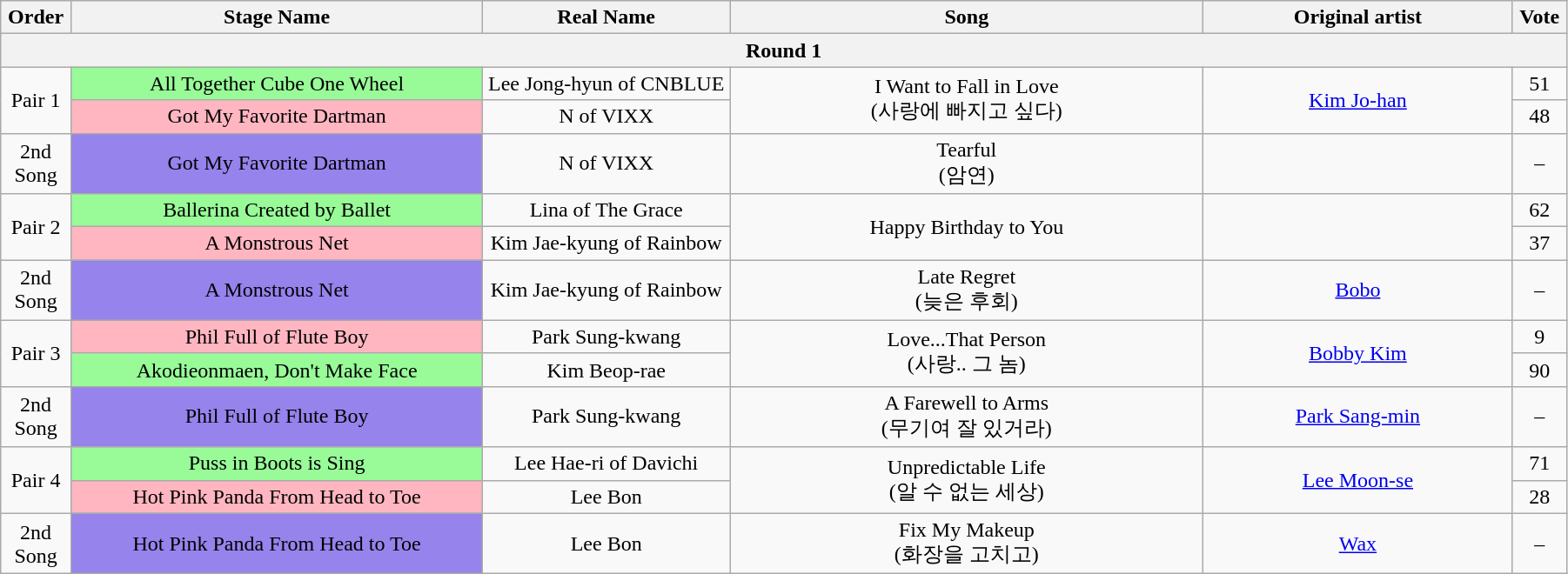<table class="wikitable" style="text-align:center; width:95%;">
<tr>
<th style="width:1%;">Order</th>
<th style="width:20%;">Stage Name</th>
<th style="width:12%;">Real Name</th>
<th style="width:23%;">Song</th>
<th style="width:15%;">Original artist</th>
<th style="width:1%;">Vote</th>
</tr>
<tr>
<th colspan=6>Round 1</th>
</tr>
<tr>
<td rowspan=2>Pair 1</td>
<td bgcolor="palegreen">All Together Cube One Wheel</td>
<td>Lee Jong-hyun of CNBLUE</td>
<td rowspan=2>I Want to Fall in Love<br>(사랑에 빠지고 싶다)</td>
<td rowspan=2><a href='#'>Kim Jo-han</a></td>
<td>51</td>
</tr>
<tr>
<td bgcolor="lightpink">Got My Favorite Dartman</td>
<td>N of VIXX</td>
<td>48</td>
</tr>
<tr>
<td>2nd Song</td>
<td bgcolor="#9683EC">Got My Favorite Dartman</td>
<td>N of VIXX</td>
<td>Tearful<br>(암연)</td>
<td></td>
<td>–</td>
</tr>
<tr>
<td rowspan=2>Pair 2</td>
<td bgcolor="palegreen">Ballerina Created by Ballet</td>
<td>Lina of The Grace</td>
<td rowspan=2>Happy Birthday to You</td>
<td rowspan=2></td>
<td>62</td>
</tr>
<tr>
<td bgcolor="lightpink">A Monstrous Net</td>
<td>Kim Jae-kyung of Rainbow</td>
<td>37</td>
</tr>
<tr>
<td>2nd Song</td>
<td bgcolor="#9683EC">A Monstrous Net</td>
<td>Kim Jae-kyung of Rainbow</td>
<td>Late Regret<br>(늦은 후회)</td>
<td><a href='#'>Bobo</a></td>
<td>–</td>
</tr>
<tr>
<td rowspan=2>Pair 3</td>
<td bgcolor="lightpink">Phil Full of Flute Boy</td>
<td>Park Sung-kwang</td>
<td rowspan=2>Love...That Person<br>(사랑.. 그 놈)</td>
<td rowspan=2><a href='#'>Bobby Kim</a></td>
<td>9</td>
</tr>
<tr>
<td bgcolor="palegreen">Akodieonmaen, Don't Make Face</td>
<td>Kim Beop-rae</td>
<td>90</td>
</tr>
<tr>
<td>2nd Song</td>
<td bgcolor="#9683EC">Phil Full of Flute Boy</td>
<td>Park Sung-kwang</td>
<td>A Farewell to Arms<br>(무기여 잘 있거라)</td>
<td><a href='#'>Park Sang-min</a></td>
<td>–</td>
</tr>
<tr>
<td rowspan=2>Pair 4</td>
<td bgcolor="palegreen">Puss in Boots is Sing</td>
<td>Lee Hae-ri of Davichi</td>
<td rowspan=2>Unpredictable Life<br>(알 수 없는 세상)</td>
<td rowspan=2><a href='#'>Lee Moon-se</a></td>
<td>71</td>
</tr>
<tr>
<td bgcolor="lightpink">Hot Pink Panda From Head to Toe</td>
<td>Lee Bon</td>
<td>28</td>
</tr>
<tr>
<td>2nd Song</td>
<td bgcolor="#9683EC">Hot Pink Panda From Head to Toe</td>
<td>Lee Bon</td>
<td>Fix My Makeup<br>(화장을 고치고)</td>
<td><a href='#'>Wax</a></td>
<td>–</td>
</tr>
</table>
